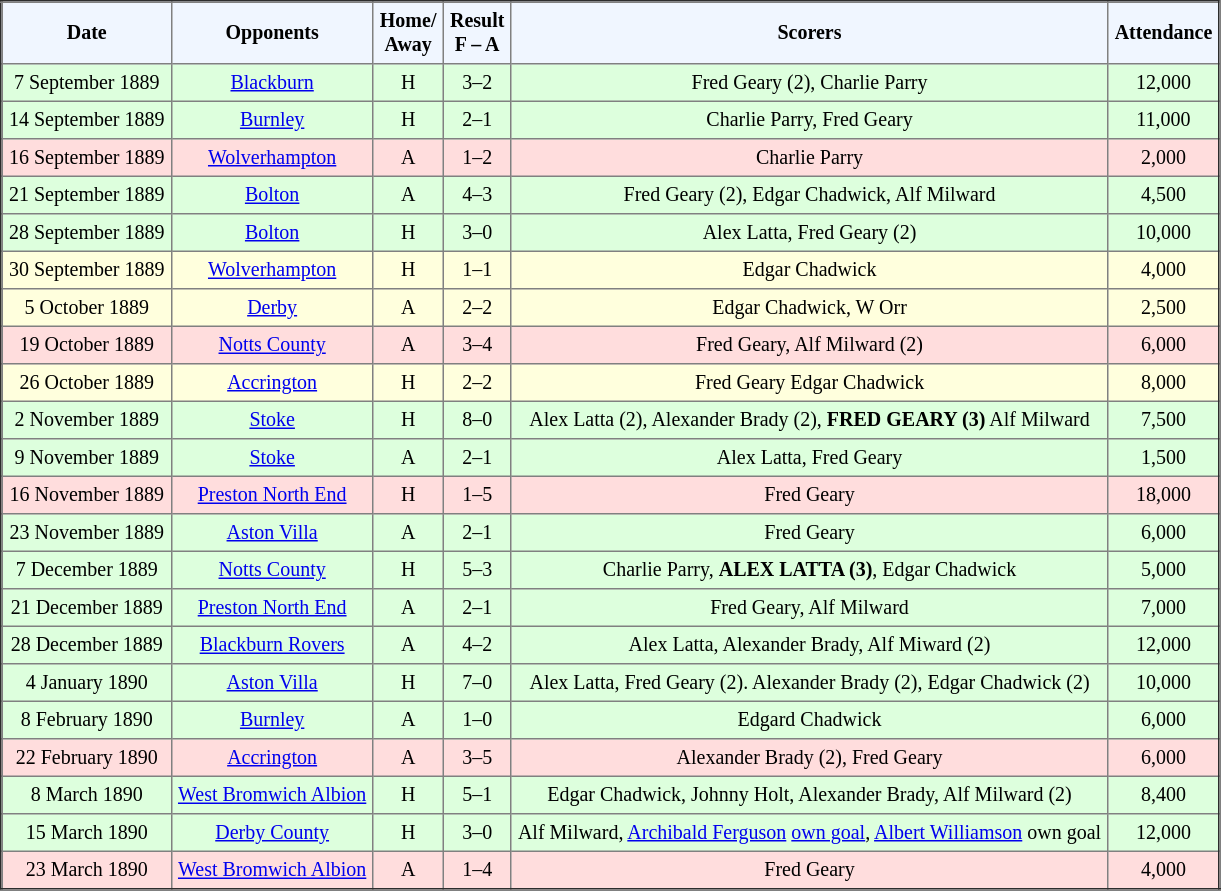<table border="2" cellpadding="4" style="border-collapse:collapse; text-align:center; font-size:smaller;">
<tr style="background:#f0f6ff;">
<th><strong>Date</strong></th>
<th><strong>Opponents</strong></th>
<th><strong>Home/<br>Away</strong></th>
<th><strong>Result<br>F – A</strong></th>
<th><strong>Scorers</strong></th>
<th><strong>Attendance</strong></th>
</tr>
<tr bgcolor="#ddffdd">
<td>7 September 1889</td>
<td><a href='#'>Blackburn</a></td>
<td>H</td>
<td>3–2</td>
<td>Fred Geary (2), Charlie Parry</td>
<td>12,000</td>
</tr>
<tr bgcolor="#ddffdd">
<td>14 September 1889</td>
<td><a href='#'>Burnley</a></td>
<td>H</td>
<td>2–1</td>
<td>Charlie Parry, Fred Geary</td>
<td>11,000</td>
</tr>
<tr bgcolor="#ffdddd">
<td>16 September 1889</td>
<td><a href='#'>Wolverhampton</a></td>
<td>A</td>
<td>1–2</td>
<td>Charlie Parry</td>
<td>2,000</td>
</tr>
<tr bgcolor="#ddffdd">
<td>21 September 1889</td>
<td><a href='#'>Bolton</a></td>
<td>A</td>
<td>4–3</td>
<td>Fred Geary (2), Edgar Chadwick, Alf Milward</td>
<td>4,500</td>
</tr>
<tr bgcolor="ddffdd">
<td>28 September 1889</td>
<td><a href='#'>Bolton</a></td>
<td>H</td>
<td>3–0</td>
<td>Alex Latta, Fred Geary (2)</td>
<td>10,000</td>
</tr>
<tr bgcolor="#ffffdd">
<td>30 September 1889</td>
<td><a href='#'>Wolverhampton</a></td>
<td>H</td>
<td>1–1</td>
<td>Edgar Chadwick</td>
<td>4,000</td>
</tr>
<tr bgcolor="#ffffdd">
<td>5 October 1889</td>
<td><a href='#'>Derby</a></td>
<td>A</td>
<td>2–2</td>
<td>Edgar Chadwick, W Orr</td>
<td>2,500</td>
</tr>
<tr bgcolor="#ffdddd">
<td>19 October 1889</td>
<td><a href='#'>Notts County</a></td>
<td>A</td>
<td>3–4</td>
<td>Fred Geary, Alf Milward (2)</td>
<td>6,000</td>
</tr>
<tr bgcolor="#ffffdd">
<td>26 October 1889</td>
<td><a href='#'>Accrington</a></td>
<td>H</td>
<td>2–2</td>
<td>Fred Geary Edgar Chadwick</td>
<td>8,000</td>
</tr>
<tr bgcolor="#ddffdd">
<td>2 November 1889</td>
<td><a href='#'>Stoke</a></td>
<td>H</td>
<td>8–0</td>
<td>Alex Latta (2), Alexander Brady (2), <strong>FRED GEARY (3)</strong> Alf Milward</td>
<td>7,500</td>
</tr>
<tr bgcolor="#ddffdd">
<td>9 November 1889</td>
<td><a href='#'>Stoke</a></td>
<td>A</td>
<td>2–1</td>
<td>Alex Latta, Fred Geary</td>
<td>1,500</td>
</tr>
<tr bgcolor="ffdddd">
<td>16 November 1889</td>
<td><a href='#'>Preston North End</a></td>
<td>H</td>
<td>1–5</td>
<td>Fred Geary</td>
<td>18,000</td>
</tr>
<tr bgcolor="#ddffdd">
<td>23 November 1889</td>
<td><a href='#'>Aston Villa</a></td>
<td>A</td>
<td>2–1</td>
<td>Fred Geary</td>
<td>6,000</td>
</tr>
<tr bgcolor="#ddffdd">
<td>7 December 1889</td>
<td><a href='#'>Notts County</a></td>
<td>H</td>
<td>5–3</td>
<td>Charlie Parry, <strong>ALEX LATTA (3)</strong>, Edgar Chadwick</td>
<td>5,000</td>
</tr>
<tr bgcolor="#ddffdd">
<td>21 December 1889</td>
<td><a href='#'>Preston North End</a></td>
<td>A</td>
<td>2–1</td>
<td>Fred Geary, Alf Milward</td>
<td>7,000</td>
</tr>
<tr bgcolor="#ddffdd">
<td>28 December 1889</td>
<td><a href='#'>Blackburn Rovers</a></td>
<td>A</td>
<td>4–2</td>
<td>Alex Latta, Alexander Brady, Alf Miward (2)</td>
<td>12,000</td>
</tr>
<tr bgcolor="#ddffdd">
<td>4 January 1890</td>
<td><a href='#'>Aston Villa</a></td>
<td>H</td>
<td>7–0</td>
<td>Alex Latta, Fred Geary (2). Alexander Brady (2), Edgar Chadwick (2)</td>
<td>10,000</td>
</tr>
<tr bgcolor="#ddffdd">
<td>8 February 1890</td>
<td><a href='#'>Burnley</a></td>
<td>A</td>
<td>1–0</td>
<td>Edgard Chadwick</td>
<td>6,000</td>
</tr>
<tr bgcolor="#ffdddd">
<td>22 February 1890</td>
<td><a href='#'>Accrington</a></td>
<td>A</td>
<td>3–5</td>
<td>Alexander Brady (2), Fred Geary</td>
<td>6,000</td>
</tr>
<tr bgcolor="#ddffdd">
<td>8 March 1890</td>
<td><a href='#'>West Bromwich Albion</a></td>
<td>H</td>
<td>5–1</td>
<td>Edgar Chadwick, Johnny Holt, Alexander Brady, Alf Milward (2)</td>
<td>8,400</td>
</tr>
<tr bgcolor="#ddffdd">
<td>15 March 1890</td>
<td><a href='#'>Derby County</a></td>
<td>H</td>
<td>3–0</td>
<td>Alf Milward, <a href='#'>Archibald Ferguson</a> <a href='#'>own goal</a>, <a href='#'>Albert Williamson</a> own goal</td>
<td>12,000</td>
</tr>
<tr bgcolor="#ffdddd">
<td>23 March 1890</td>
<td><a href='#'>West Bromwich Albion</a></td>
<td>A</td>
<td>1–4</td>
<td>Fred Geary</td>
<td>4,000</td>
</tr>
</table>
